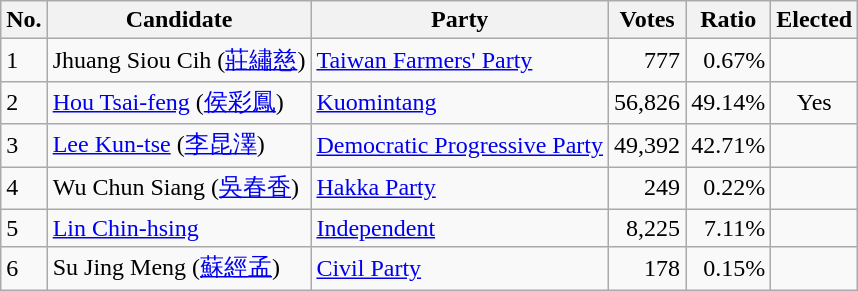<table class=wikitable>
<tr>
<th>No.</th>
<th>Candidate</th>
<th>Party</th>
<th>Votes</th>
<th>Ratio</th>
<th>Elected</th>
</tr>
<tr>
<td>1</td>
<td>Jhuang Siou Cih  (<a href='#'>莊繡慈</a>)</td>
<td><a href='#'>Taiwan Farmers' Party</a></td>
<td align="right">777</td>
<td align="right">0.67%</td>
<td></td>
</tr>
<tr>
<td>2</td>
<td><a href='#'>Hou Tsai-feng</a>  (<a href='#'>侯彩鳳</a>)</td>
<td><a href='#'>Kuomintang</a></td>
<td align="right">56,826</td>
<td align="right">49.14%</td>
<td align="center">Yes</td>
</tr>
<tr>
<td>3</td>
<td><a href='#'>Lee Kun-tse</a> (<a href='#'>李昆澤</a>)</td>
<td><a href='#'>Democratic Progressive Party</a></td>
<td align="right">49,392</td>
<td align="right">42.71%</td>
<td></td>
</tr>
<tr>
<td>4</td>
<td>Wu Chun Siang  (<a href='#'>吳春香</a>)</td>
<td><a href='#'>Hakka Party</a></td>
<td align="right">249</td>
<td align="right">0.22%</td>
<td></td>
</tr>
<tr>
<td>5</td>
<td><a href='#'>Lin Chin-hsing</a></td>
<td><a href='#'>Independent</a></td>
<td align="right">8,225</td>
<td align="right">7.11%</td>
<td></td>
</tr>
<tr>
<td>6</td>
<td>Su Jing Meng  (<a href='#'>蘇經孟</a>)</td>
<td><a href='#'>Civil Party</a></td>
<td align="right">178</td>
<td align="right">0.15%</td>
<td></td>
</tr>
</table>
